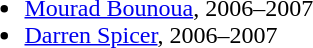<table>
<tr>
<td valign="top"><br><ul><li> <a href='#'>Mourad Bounoua</a>, 2006–2007</li><li> <a href='#'>Darren Spicer</a>, 2006–2007</li></ul></td>
</tr>
</table>
